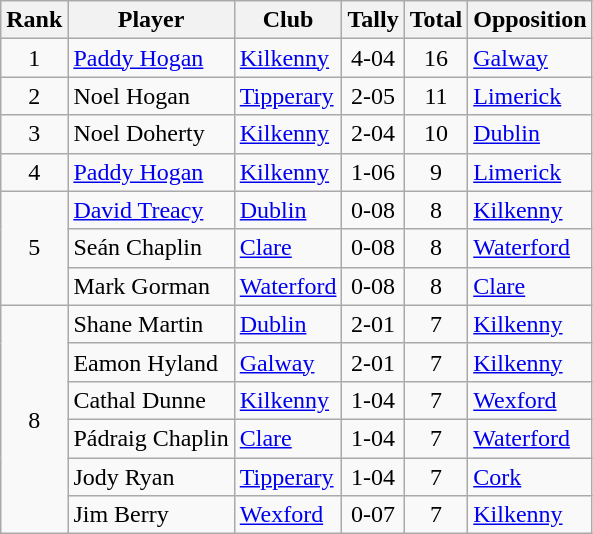<table class="wikitable">
<tr>
<th>Rank</th>
<th>Player</th>
<th>Club</th>
<th>Tally</th>
<th>Total</th>
<th>Opposition</th>
</tr>
<tr>
<td rowspan="1" style="text-align:center;">1</td>
<td><a href='#'>Paddy Hogan</a></td>
<td><a href='#'>Kilkenny</a></td>
<td align=center>4-04</td>
<td align=center>16</td>
<td><a href='#'>Galway</a></td>
</tr>
<tr>
<td rowspan="1" style="text-align:center;">2</td>
<td>Noel Hogan</td>
<td><a href='#'>Tipperary</a></td>
<td align=center>2-05</td>
<td align=center>11</td>
<td><a href='#'>Limerick</a></td>
</tr>
<tr>
<td rowspan="1" style="text-align:center;">3</td>
<td>Noel Doherty</td>
<td><a href='#'>Kilkenny</a></td>
<td align=center>2-04</td>
<td align=center>10</td>
<td><a href='#'>Dublin</a></td>
</tr>
<tr>
<td rowspan="1" style="text-align:center;">4</td>
<td><a href='#'>Paddy Hogan</a></td>
<td><a href='#'>Kilkenny</a></td>
<td align=center>1-06</td>
<td align=center>9</td>
<td><a href='#'>Limerick</a></td>
</tr>
<tr>
<td rowspan="3" style="text-align:center;">5</td>
<td><a href='#'>David Treacy</a></td>
<td><a href='#'>Dublin</a></td>
<td align=center>0-08</td>
<td align=center>8</td>
<td><a href='#'>Kilkenny</a></td>
</tr>
<tr>
<td>Seán Chaplin</td>
<td><a href='#'>Clare</a></td>
<td align=center>0-08</td>
<td align=center>8</td>
<td><a href='#'>Waterford</a></td>
</tr>
<tr>
<td>Mark Gorman</td>
<td><a href='#'>Waterford</a></td>
<td align=center>0-08</td>
<td align=center>8</td>
<td><a href='#'>Clare</a></td>
</tr>
<tr>
<td rowspan="6" style="text-align:center;">8</td>
<td>Shane Martin</td>
<td><a href='#'>Dublin</a></td>
<td align=center>2-01</td>
<td align=center>7</td>
<td><a href='#'>Kilkenny</a></td>
</tr>
<tr>
<td>Eamon Hyland</td>
<td><a href='#'>Galway</a></td>
<td align=center>2-01</td>
<td align=center>7</td>
<td><a href='#'>Kilkenny</a></td>
</tr>
<tr>
<td>Cathal Dunne</td>
<td><a href='#'>Kilkenny</a></td>
<td align=center>1-04</td>
<td align=center>7</td>
<td><a href='#'>Wexford</a></td>
</tr>
<tr>
<td>Pádraig Chaplin</td>
<td><a href='#'>Clare</a></td>
<td align=center>1-04</td>
<td align=center>7</td>
<td><a href='#'>Waterford</a></td>
</tr>
<tr>
<td>Jody Ryan</td>
<td><a href='#'>Tipperary</a></td>
<td align=center>1-04</td>
<td align=center>7</td>
<td><a href='#'>Cork</a></td>
</tr>
<tr>
<td>Jim Berry</td>
<td><a href='#'>Wexford</a></td>
<td align=center>0-07</td>
<td align=center>7</td>
<td><a href='#'>Kilkenny</a></td>
</tr>
</table>
